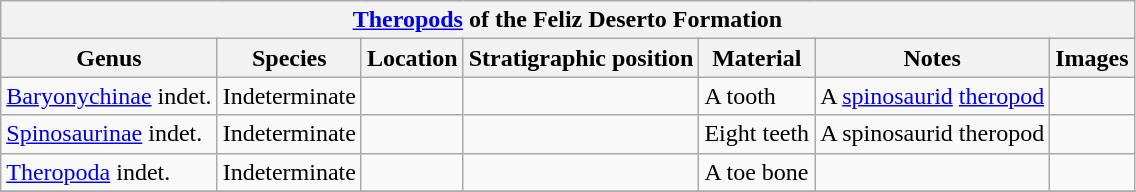<table class="wikitable" align="center">
<tr>
<th colspan="7" align="center"><a href='#'>Theropods</a> of the Feliz Deserto Formation</th>
</tr>
<tr>
<th>Genus</th>
<th>Species</th>
<th>Location</th>
<th>Stratigraphic position</th>
<th>Material</th>
<th>Notes</th>
<th>Images</th>
</tr>
<tr>
<td><a href='#'>Baryonychinae</a> indet.</td>
<td>Indeterminate</td>
<td></td>
<td></td>
<td>A tooth</td>
<td>A <a href='#'>spinosaurid</a> <a href='#'>theropod</a></td>
<td></td>
</tr>
<tr>
<td><a href='#'>Spinosaurinae</a> indet.</td>
<td>Indeterminate</td>
<td></td>
<td></td>
<td>Eight teeth</td>
<td>A spinosaurid theropod</td>
<td></td>
</tr>
<tr>
<td><a href='#'>Theropoda</a> indet.</td>
<td>Indeterminate</td>
<td></td>
<td></td>
<td>A toe bone</td>
<td></td>
<td></td>
</tr>
<tr>
</tr>
</table>
